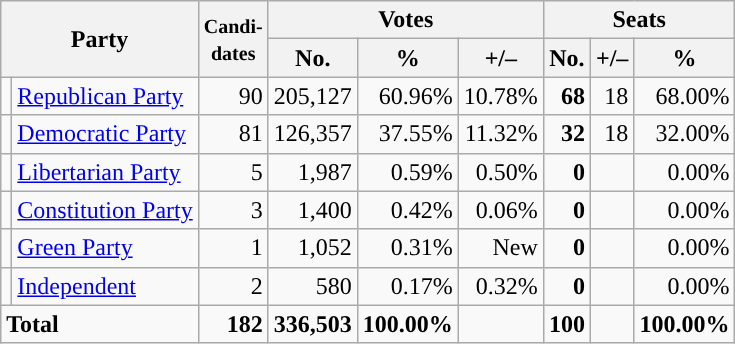<table class="wikitable" style="font-size:100%; text-align:right;">
<tr>
<th colspan=2 rowspan=2>Party</th>
<th rowspan=2><small>Candi-<br>dates</small></th>
<th colspan=3>Votes</th>
<th colspan=3>Seats</th>
</tr>
<tr>
<th>No.</th>
<th>%</th>
<th>+/–</th>
<th>No.</th>
<th>+/–</th>
<th>%</th>
</tr>
<tr>
<td style="background:"></td>
<td style="text-align:left"><a href='#'>Republican Party</a></td>
<td>90</td>
<td>205,127</td>
<td>60.96%</td>
<td>10.78%</td>
<td><strong>68</strong></td>
<td>18</td>
<td>68.00%</td>
</tr>
<tr>
<td style="background:"></td>
<td style="text-align:left"><a href='#'>Democratic Party</a></td>
<td>81</td>
<td>126,357</td>
<td>37.55%</td>
<td>11.32%</td>
<td><strong>32</strong></td>
<td>18</td>
<td>32.00%</td>
</tr>
<tr>
<td style="background:"></td>
<td style="text-align:left"><a href='#'>Libertarian Party</a></td>
<td>5</td>
<td>1,987</td>
<td>0.59%</td>
<td>0.50%</td>
<td><strong>0</strong></td>
<td></td>
<td>0.00%</td>
</tr>
<tr>
<td style="background:"></td>
<td style="text-align:left"><a href='#'>Constitution Party</a></td>
<td>3</td>
<td>1,400</td>
<td>0.42%</td>
<td>0.06%</td>
<td><strong>0</strong></td>
<td></td>
<td>0.00%</td>
</tr>
<tr>
<td style="background:"></td>
<td style="text-align:left"><a href='#'>Green Party</a></td>
<td>1</td>
<td>1,052</td>
<td>0.31%</td>
<td>New</td>
<td><strong>0</strong></td>
<td></td>
<td>0.00%</td>
</tr>
<tr>
<td style="background:"></td>
<td style="text-align:left"><a href='#'>Independent</a></td>
<td>2</td>
<td>580</td>
<td>0.17%</td>
<td>0.32%</td>
<td><strong>0</strong></td>
<td></td>
<td>0.00%</td>
</tr>
<tr style="font-weight:bold">
<td colspan=2 style="text-align:left">Total</td>
<td>182</td>
<td>336,503</td>
<td>100.00%</td>
<td></td>
<td>100</td>
<td></td>
<td>100.00%</td>
</tr>
</table>
